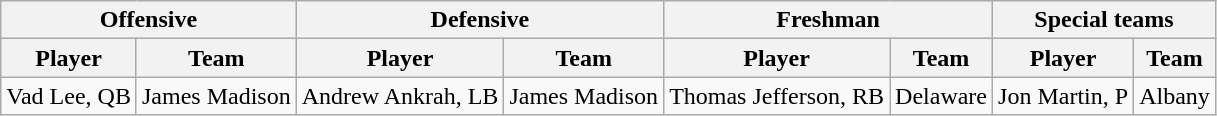<table class="wikitable" border="1">
<tr>
<th colspan="2">Offensive</th>
<th colspan="2">Defensive</th>
<th colspan="2">Freshman</th>
<th colspan="2">Special teams</th>
</tr>
<tr>
<th>Player</th>
<th>Team</th>
<th>Player</th>
<th>Team</th>
<th>Player</th>
<th>Team</th>
<th>Player</th>
<th>Team</th>
</tr>
<tr>
<td>Vad Lee, QB</td>
<td>James Madison</td>
<td>Andrew Ankrah, LB</td>
<td>James Madison</td>
<td>Thomas Jefferson, RB</td>
<td>Delaware</td>
<td>Jon Martin, P</td>
<td>Albany</td>
</tr>
</table>
